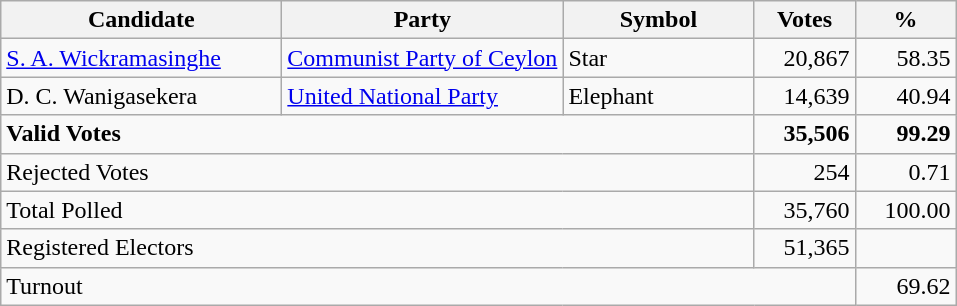<table class="wikitable" border="1" style="text-align:right;">
<tr>
<th align=left width="180">Candidate</th>
<th align=left width="180">Party</th>
<th align=left width="120">Symbol</th>
<th align=left width="60">Votes</th>
<th align=left width="60">%</th>
</tr>
<tr>
<td align=left><a href='#'>S. A. Wickramasinghe</a></td>
<td align=left><a href='#'>Communist Party of Ceylon</a></td>
<td align=left>Star</td>
<td align=right>20,867</td>
<td align=right>58.35</td>
</tr>
<tr>
<td align=left>D. C. Wanigasekera</td>
<td align=left><a href='#'>United National Party</a></td>
<td align=left>Elephant</td>
<td align=right>14,639</td>
<td align=right>40.94</td>
</tr>
<tr>
<td align=left colspan=3><strong>Valid Votes</strong></td>
<td align=right><strong>35,506</strong></td>
<td align=right><strong>99.29</strong></td>
</tr>
<tr>
<td align=left colspan=3>Rejected Votes</td>
<td align=right>254</td>
<td align=right>0.71</td>
</tr>
<tr>
<td align=left colspan=3>Total Polled</td>
<td align=right>35,760</td>
<td align=right>100.00</td>
</tr>
<tr>
<td align=left colspan=3>Registered Electors</td>
<td align=right>51,365</td>
<td></td>
</tr>
<tr>
<td align=left colspan=4>Turnout</td>
<td align=right>69.62</td>
</tr>
</table>
